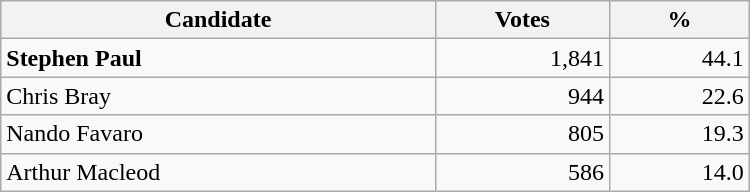<table style="width:500px;" class="wikitable">
<tr>
<th align="center">Candidate</th>
<th align="center">Votes</th>
<th align="center">%</th>
</tr>
<tr>
<td align="left"><strong>Stephen Paul</strong></td>
<td align="right">1,841</td>
<td align="right">44.1</td>
</tr>
<tr>
<td align="left">Chris Bray</td>
<td align="right">944</td>
<td align="right">22.6</td>
</tr>
<tr>
<td align="left">Nando Favaro</td>
<td align="right">805</td>
<td align="right">19.3</td>
</tr>
<tr>
<td align="left">Arthur Macleod</td>
<td align="right">586</td>
<td align="right">14.0</td>
</tr>
</table>
